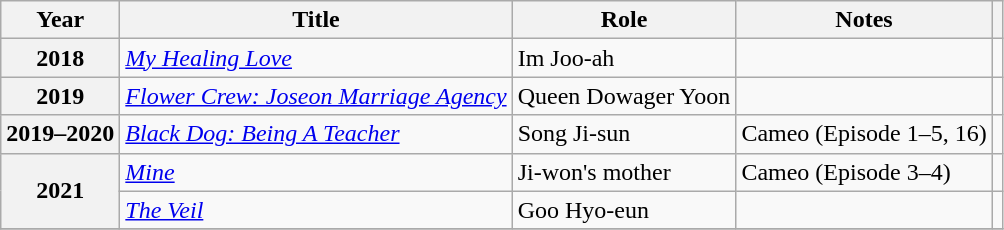<table class="wikitable sortable plainrowheaders">
<tr>
<th scope="col">Year</th>
<th scope="col">Title</th>
<th scope="col">Role</th>
<th scope="col">Notes</th>
<th scope="col" class="unsortable"></th>
</tr>
<tr>
<th scope="row">2018</th>
<td><em><a href='#'>My Healing Love</a></em></td>
<td>Im Joo-ah</td>
<td></td>
<td></td>
</tr>
<tr>
<th scope="row">2019</th>
<td><em><a href='#'>Flower Crew: Joseon Marriage Agency</a></em></td>
<td>Queen Dowager Yoon</td>
<td></td>
<td></td>
</tr>
<tr>
<th scope="row">2019–2020</th>
<td><em><a href='#'>Black Dog: Being A Teacher</a></em></td>
<td>Song Ji-sun</td>
<td>Cameo (Episode 1–5, 16)</td>
<td></td>
</tr>
<tr>
<th rowspan=2 scope="row">2021</th>
<td><em><a href='#'>Mine</a></em></td>
<td>Ji-won's mother</td>
<td>Cameo (Episode 3–4)</td>
<td></td>
</tr>
<tr>
<td><em><a href='#'>The Veil</a></em></td>
<td>Goo Hyo-eun</td>
<td></td>
<td></td>
</tr>
<tr>
</tr>
</table>
